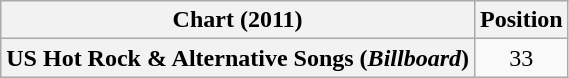<table class="wikitable plainrowheaders" style="text-align:center">
<tr>
<th scope="col">Chart (2011)</th>
<th scope="col">Position</th>
</tr>
<tr>
<th scope="row">US Hot Rock & Alternative Songs (<em>Billboard</em>)</th>
<td>33</td>
</tr>
</table>
